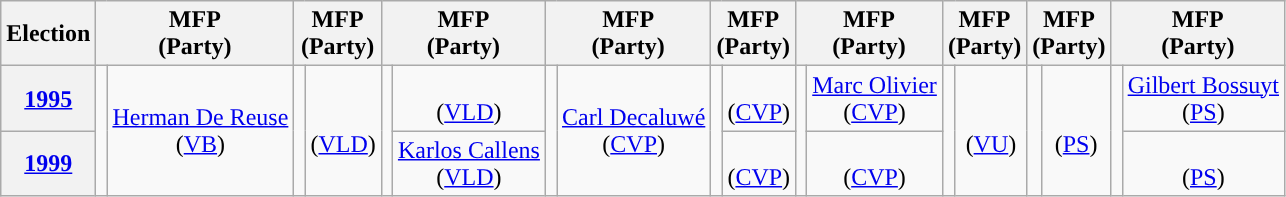<table class="wikitable" style="text-align:center">
<tr>
<th>Election</th>
<th colspan=2>MFP<br>(Party)</th>
<th colspan=2>MFP<br>(Party)</th>
<th colspan=2>MFP<br>(Party)</th>
<th colspan=2>MFP<br>(Party)</th>
<th colspan=2>MFP<br>(Party)</th>
<th colspan=2>MFP<br>(Party)</th>
<th colspan=2>MFP<br>(Party)</th>
<th colspan=2>MFP<br>(Party)</th>
<th colspan=2>MFP<br>(Party)</th>
</tr>
<tr>
<th><a href='#'>1995</a></th>
<td rowspan=2; style="background-color: "></td>
<td rowspan=2><a href='#'>Herman De Reuse</a><br>(<a href='#'>VB</a>)</td>
<td rowspan=2; style="background-color: "></td>
<td rowspan=2><br>(<a href='#'>VLD</a>)</td>
<td rowspan=2; style="background-color: "></td>
<td><br>(<a href='#'>VLD</a>)</td>
<td rowspan=2; style="background-color: "></td>
<td rowspan=2><a href='#'>Carl Decaluwé</a><br>(<a href='#'>CVP</a>)</td>
<td rowspan=2; style="background-color: "></td>
<td><br>(<a href='#'>CVP</a>)</td>
<td rowspan=2; style="background-color: "></td>
<td><a href='#'>Marc Olivier</a><br>(<a href='#'>CVP</a>)</td>
<td rowspan=2; style="background-color: "></td>
<td rowspan=2><br>(<a href='#'>VU</a>)</td>
<td rowspan=2; style="background-color: "></td>
<td rowspan=2><br>(<a href='#'>PS</a>)</td>
<td rowspan=2; style="background-color: "></td>
<td><a href='#'>Gilbert Bossuyt</a><br>(<a href='#'>PS</a>)</td>
</tr>
<tr>
<th><a href='#'>1999</a></th>
<td><a href='#'>Karlos Callens</a><br>(<a href='#'>VLD</a>)</td>
<td><br>(<a href='#'>CVP</a>)</td>
<td><br>(<a href='#'>CVP</a>)</td>
<td><br>(<a href='#'>PS</a>)</td>
</tr>
</table>
